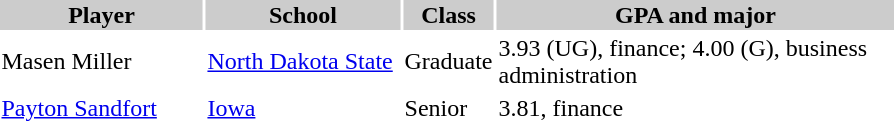<table style="width:600px" "border:'1' 'solid' 'gray' ">
<tr>
<th style="background:#ccc; width:23%;">Player</th>
<th style="background:#ccc; width:22%;">School</th>
<th style="background:#ccc; width:10%;">Class</th>
<th style="background:#ccc; width:45%;">GPA and major</th>
</tr>
<tr>
<td>Masen Miller</td>
<td><a href='#'>North Dakota State</a></td>
<td>Graduate</td>
<td>3.93 (UG), finance; 4.00 (G), business administration</td>
</tr>
<tr>
<td><a href='#'>Payton Sandfort</a></td>
<td><a href='#'>Iowa</a></td>
<td>Senior</td>
<td>3.81, finance</td>
</tr>
</table>
